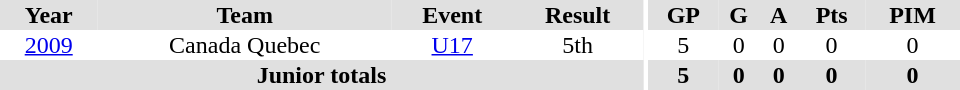<table border="0" cellpadding="1" cellspacing="0" ID="Table3" style="text-align:center; width:40em">
<tr ALIGN="centre" bgcolor="#e0e0e0">
<th>Year</th>
<th>Team</th>
<th>Event</th>
<th>Result</th>
<th rowspan="99" bgcolor="#ffffff"></th>
<th>GP</th>
<th>G</th>
<th>A</th>
<th>Pts</th>
<th>PIM</th>
</tr>
<tr>
<td><a href='#'>2009</a></td>
<td>Canada Quebec</td>
<td><a href='#'>U17</a></td>
<td>5th</td>
<td>5</td>
<td>0</td>
<td>0</td>
<td>0</td>
<td>0</td>
</tr>
<tr ALIGN="centre" bgcolor="#e0e0e0">
<th colspan=4>Junior totals</th>
<th>5</th>
<th>0</th>
<th>0</th>
<th>0</th>
<th>0</th>
</tr>
</table>
